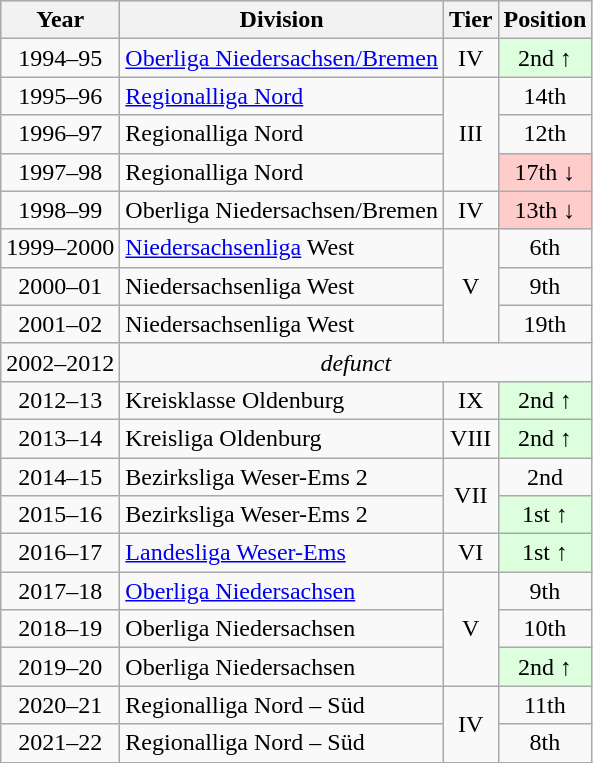<table class="wikitable">
<tr align="center" style="background:#dfdfdf">
<th>Year</th>
<th>Division</th>
<th>Tier</th>
<th>Position</th>
</tr>
<tr align="center">
<td>1994–95</td>
<td align="left"><a href='#'>Oberliga Niedersachsen/Bremen</a></td>
<td>IV</td>
<td style="background:#ddffdd">2nd ↑</td>
</tr>
<tr align="center">
<td>1995–96</td>
<td align="left"><a href='#'>Regionalliga Nord</a></td>
<td rowspan="3">III</td>
<td>14th</td>
</tr>
<tr align="center">
<td>1996–97</td>
<td align="left">Regionalliga Nord</td>
<td>12th</td>
</tr>
<tr align="center">
<td>1997–98</td>
<td align="left">Regionalliga Nord</td>
<td style="background:#ffcccc">17th ↓</td>
</tr>
<tr align="center">
<td>1998–99</td>
<td align="left">Oberliga Niedersachsen/Bremen</td>
<td>IV</td>
<td style="background:#ffcccc">13th ↓</td>
</tr>
<tr align="center">
<td>1999–2000</td>
<td align="left"><a href='#'>Niedersachsenliga</a> West</td>
<td rowspan="3">V</td>
<td>6th</td>
</tr>
<tr align="center">
<td>2000–01</td>
<td align="left">Niedersachsenliga West</td>
<td>9th</td>
</tr>
<tr align="center">
<td>2001–02</td>
<td align="left">Niedersachsenliga West</td>
<td>19th</td>
</tr>
<tr align="center">
<td>2002–2012</td>
<td colspan="3"><em>defunct</em></td>
</tr>
<tr align="center">
<td>2012–13</td>
<td align="left">Kreisklasse Oldenburg</td>
<td>IX</td>
<td style="background:#ddffdd">2nd ↑</td>
</tr>
<tr align="center">
<td>2013–14</td>
<td align="left">Kreisliga Oldenburg</td>
<td>VIII</td>
<td style="background:#ddffdd">2nd ↑</td>
</tr>
<tr align="center">
<td>2014–15</td>
<td align="left">Bezirksliga Weser-Ems 2</td>
<td rowspan="2">VII</td>
<td>2nd</td>
</tr>
<tr align="center">
<td>2015–16</td>
<td align="left">Bezirksliga Weser-Ems 2</td>
<td style="background:#ddffdd">1st ↑</td>
</tr>
<tr align="center">
<td>2016–17</td>
<td align="left"><a href='#'>Landesliga Weser-Ems</a></td>
<td>VI</td>
<td style="background:#ddffdd">1st ↑</td>
</tr>
<tr align="center">
<td>2017–18</td>
<td align="left"><a href='#'>Oberliga Niedersachsen</a></td>
<td rowspan="3">V</td>
<td>9th</td>
</tr>
<tr align="center">
<td>2018–19</td>
<td align="left">Oberliga Niedersachsen</td>
<td>10th</td>
</tr>
<tr align="center">
<td>2019–20</td>
<td align="left">Oberliga Niedersachsen</td>
<td style="background:#ddffdd">2nd ↑</td>
</tr>
<tr align="center">
<td>2020–21</td>
<td align="left">Regionalliga Nord – Süd</td>
<td rowspan="2">IV</td>
<td>11th</td>
</tr>
<tr align="center">
<td>2021–22</td>
<td align="left">Regionalliga Nord – Süd</td>
<td>8th</td>
</tr>
</table>
